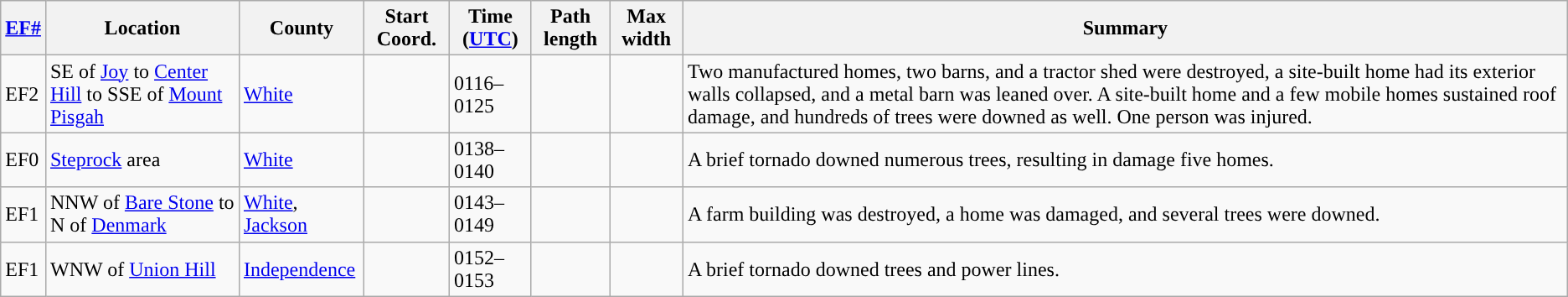<table class="wikitable sortable">
<tr>
<th><a href='#'>EF#</a></th>
<th>Location</th>
<th>County</th>
<th>Start Coord.</th>
<th>Time (<a href='#'>UTC</a>)</th>
<th>Path length</th>
<th>Max width</th>
<th>Summary</th>
</tr>
<tr>
<td>EF2</td>
<td>SE of <a href='#'>Joy</a> to <a href='#'>Center Hill</a> to SSE of <a href='#'>Mount Pisgah</a></td>
<td><a href='#'>White</a></td>
<td></td>
<td>0116–0125</td>
<td></td>
<td></td>
<td>Two manufactured homes, two barns, and a tractor shed were destroyed, a site-built home had its exterior walls collapsed, and a metal barn was leaned over. A site-built home and a few mobile homes sustained roof damage, and hundreds of trees were downed as well. One person was injured.</td>
</tr>
<tr>
<td>EF0</td>
<td><a href='#'>Steprock</a> area</td>
<td><a href='#'>White</a></td>
<td></td>
<td>0138–0140</td>
<td></td>
<td></td>
<td>A brief tornado downed numerous trees, resulting in damage five homes.</td>
</tr>
<tr>
<td>EF1</td>
<td>NNW of <a href='#'>Bare Stone</a> to N of <a href='#'>Denmark</a></td>
<td><a href='#'>White</a>, <a href='#'>Jackson</a></td>
<td></td>
<td>0143–0149</td>
<td></td>
<td></td>
<td>A farm building was destroyed, a home was damaged, and several trees were downed.</td>
</tr>
<tr>
<td>EF1</td>
<td>WNW of <a href='#'>Union Hill</a></td>
<td><a href='#'>Independence</a></td>
<td></td>
<td>0152–0153</td>
<td></td>
<td></td>
<td>A brief tornado downed trees and power lines.</td>
</tr>
</table>
